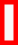<table class="wikitable" style="border: 3px solid red">
<tr>
<td><br></td>
</tr>
</table>
